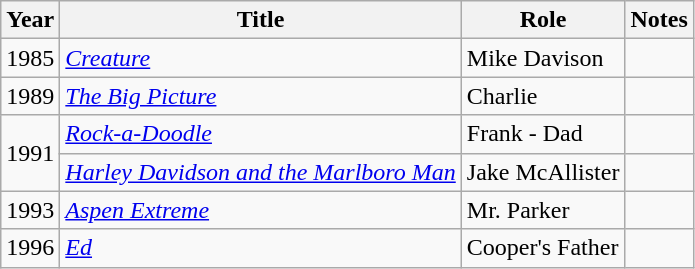<table class="wikitable sortable">
<tr>
<th>Year</th>
<th>Title</th>
<th>Role</th>
<th>Notes</th>
</tr>
<tr>
<td>1985</td>
<td><a href='#'><em>Creature</em></a></td>
<td>Mike Davison</td>
<td></td>
</tr>
<tr>
<td>1989</td>
<td><a href='#'><em>The Big Picture</em></a></td>
<td>Charlie</td>
<td></td>
</tr>
<tr>
<td rowspan=2>1991</td>
<td><em><a href='#'>Rock-a-Doodle</a></em></td>
<td>Frank - Dad</td>
<td></td>
</tr>
<tr>
<td><em><a href='#'>Harley Davidson and the Marlboro Man</a></em></td>
<td>Jake McAllister</td>
<td></td>
</tr>
<tr>
<td>1993</td>
<td><em><a href='#'>Aspen Extreme</a></em></td>
<td>Mr. Parker</td>
<td></td>
</tr>
<tr>
<td>1996</td>
<td><a href='#'><em>Ed</em></a></td>
<td>Cooper's Father</td>
<td></td>
</tr>
</table>
